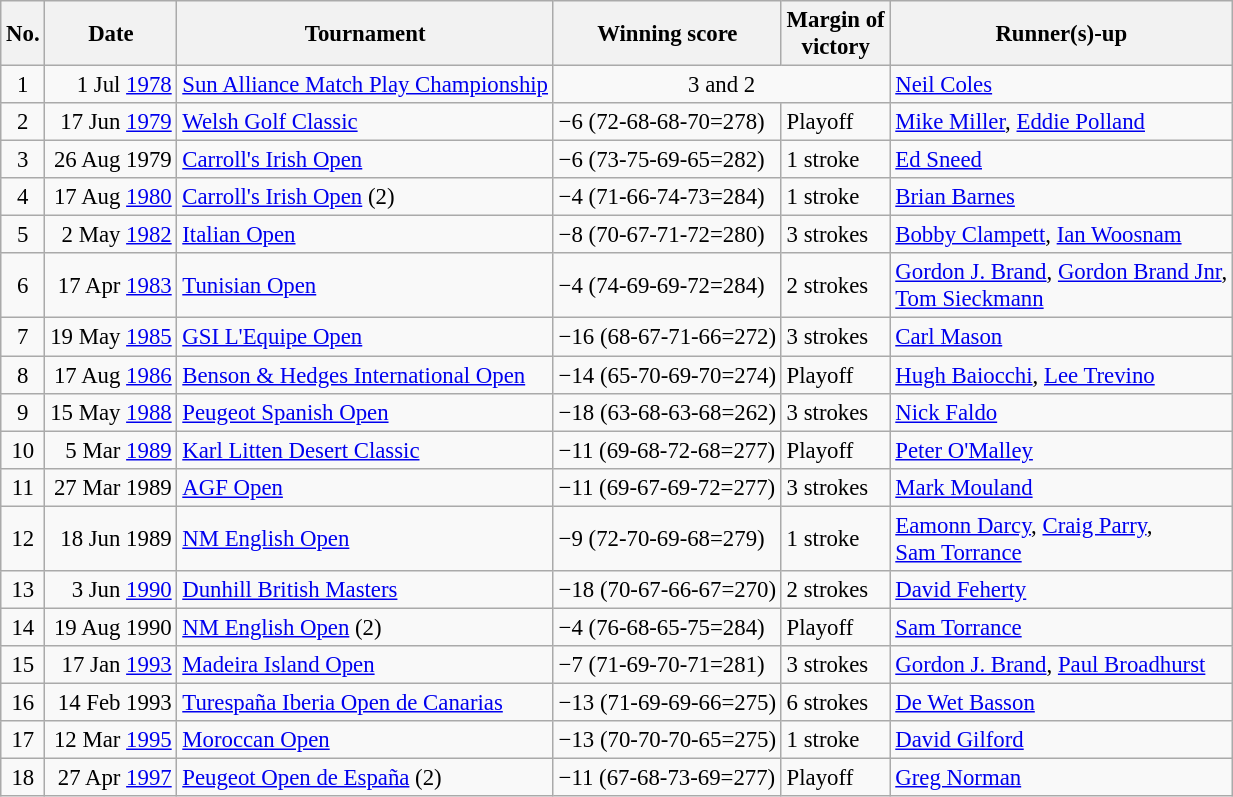<table class="wikitable" style="font-size:95%;">
<tr>
<th>No.</th>
<th>Date</th>
<th>Tournament</th>
<th>Winning score</th>
<th>Margin of<br>victory</th>
<th>Runner(s)-up</th>
</tr>
<tr>
<td align=center>1</td>
<td align=right>1 Jul <a href='#'>1978</a></td>
<td><a href='#'>Sun Alliance Match Play Championship</a></td>
<td colspan=2 align=center>3 and 2</td>
<td> <a href='#'>Neil Coles</a></td>
</tr>
<tr>
<td align=center>2</td>
<td align=right>17 Jun <a href='#'>1979</a></td>
<td><a href='#'>Welsh Golf Classic</a></td>
<td>−6 (72-68-68-70=278)</td>
<td>Playoff</td>
<td> <a href='#'>Mike Miller</a>,  <a href='#'>Eddie Polland</a></td>
</tr>
<tr>
<td align=center>3</td>
<td align=right>26 Aug 1979</td>
<td><a href='#'>Carroll's Irish Open</a></td>
<td>−6 (73-75-69-65=282)</td>
<td>1 stroke</td>
<td> <a href='#'>Ed Sneed</a></td>
</tr>
<tr>
<td align=center>4</td>
<td align=right>17 Aug <a href='#'>1980</a></td>
<td><a href='#'>Carroll's Irish Open</a> (2)</td>
<td>−4 (71-66-74-73=284)</td>
<td>1 stroke</td>
<td> <a href='#'>Brian Barnes</a></td>
</tr>
<tr>
<td align=center>5</td>
<td align=right>2 May <a href='#'>1982</a></td>
<td><a href='#'>Italian Open</a></td>
<td>−8 (70-67-71-72=280)</td>
<td>3 strokes</td>
<td> <a href='#'>Bobby Clampett</a>,  <a href='#'>Ian Woosnam</a></td>
</tr>
<tr>
<td align=center>6</td>
<td align=right>17 Apr <a href='#'>1983</a></td>
<td><a href='#'>Tunisian Open</a></td>
<td>−4 (74-69-69-72=284)</td>
<td>2 strokes</td>
<td> <a href='#'>Gordon J. Brand</a>,  <a href='#'>Gordon Brand Jnr</a>,<br> <a href='#'>Tom Sieckmann</a></td>
</tr>
<tr>
<td align=center>7</td>
<td align=right>19 May <a href='#'>1985</a></td>
<td><a href='#'>GSI L'Equipe Open</a></td>
<td>−16 (68-67-71-66=272)</td>
<td>3 strokes</td>
<td> <a href='#'>Carl Mason</a></td>
</tr>
<tr>
<td align=center>8</td>
<td align=right>17 Aug <a href='#'>1986</a></td>
<td><a href='#'>Benson & Hedges International Open</a></td>
<td>−14 (65-70-69-70=274)</td>
<td>Playoff</td>
<td> <a href='#'>Hugh Baiocchi</a>,  <a href='#'>Lee Trevino</a></td>
</tr>
<tr>
<td align=center>9</td>
<td align=right>15 May <a href='#'>1988</a></td>
<td><a href='#'>Peugeot Spanish Open</a></td>
<td>−18 (63-68-63-68=262)</td>
<td>3 strokes</td>
<td> <a href='#'>Nick Faldo</a></td>
</tr>
<tr>
<td align=center>10</td>
<td align=right>5 Mar <a href='#'>1989</a></td>
<td><a href='#'>Karl Litten Desert Classic</a></td>
<td>−11 (69-68-72-68=277)</td>
<td>Playoff</td>
<td> <a href='#'>Peter O'Malley</a></td>
</tr>
<tr>
<td align=center>11</td>
<td align=right>27 Mar 1989</td>
<td><a href='#'>AGF Open</a></td>
<td>−11 (69-67-69-72=277)</td>
<td>3 strokes</td>
<td> <a href='#'>Mark Mouland</a></td>
</tr>
<tr>
<td align=center>12</td>
<td align=right>18 Jun 1989</td>
<td><a href='#'>NM English Open</a></td>
<td>−9 (72-70-69-68=279)</td>
<td>1 stroke</td>
<td> <a href='#'>Eamonn Darcy</a>,  <a href='#'>Craig Parry</a>,<br> <a href='#'>Sam Torrance</a></td>
</tr>
<tr>
<td align=center>13</td>
<td align=right>3 Jun <a href='#'>1990</a></td>
<td><a href='#'>Dunhill British Masters</a></td>
<td>−18 (70-67-66-67=270)</td>
<td>2 strokes</td>
<td> <a href='#'>David Feherty</a></td>
</tr>
<tr>
<td align=center>14</td>
<td align=right>19 Aug 1990</td>
<td><a href='#'>NM English Open</a> (2)</td>
<td>−4 (76-68-65-75=284)</td>
<td>Playoff</td>
<td> <a href='#'>Sam Torrance</a></td>
</tr>
<tr>
<td align=center>15</td>
<td align=right>17 Jan <a href='#'>1993</a></td>
<td><a href='#'>Madeira Island Open</a></td>
<td>−7 (71-69-70-71=281)</td>
<td>3 strokes</td>
<td> <a href='#'>Gordon J. Brand</a>,  <a href='#'>Paul Broadhurst</a></td>
</tr>
<tr>
<td align=center>16</td>
<td align=right>14 Feb 1993</td>
<td><a href='#'>Turespaña Iberia Open de Canarias</a></td>
<td>−13 (71-69-69-66=275)</td>
<td>6 strokes</td>
<td> <a href='#'>De Wet Basson</a></td>
</tr>
<tr>
<td align=center>17</td>
<td align=right>12 Mar <a href='#'>1995</a></td>
<td><a href='#'>Moroccan Open</a></td>
<td>−13 (70-70-70-65=275)</td>
<td>1 stroke</td>
<td> <a href='#'>David Gilford</a></td>
</tr>
<tr>
<td align=center>18</td>
<td align=right>27 Apr <a href='#'>1997</a></td>
<td><a href='#'>Peugeot Open de España</a> (2)</td>
<td>−11 (67-68-73-69=277)</td>
<td>Playoff</td>
<td> <a href='#'>Greg Norman</a></td>
</tr>
</table>
